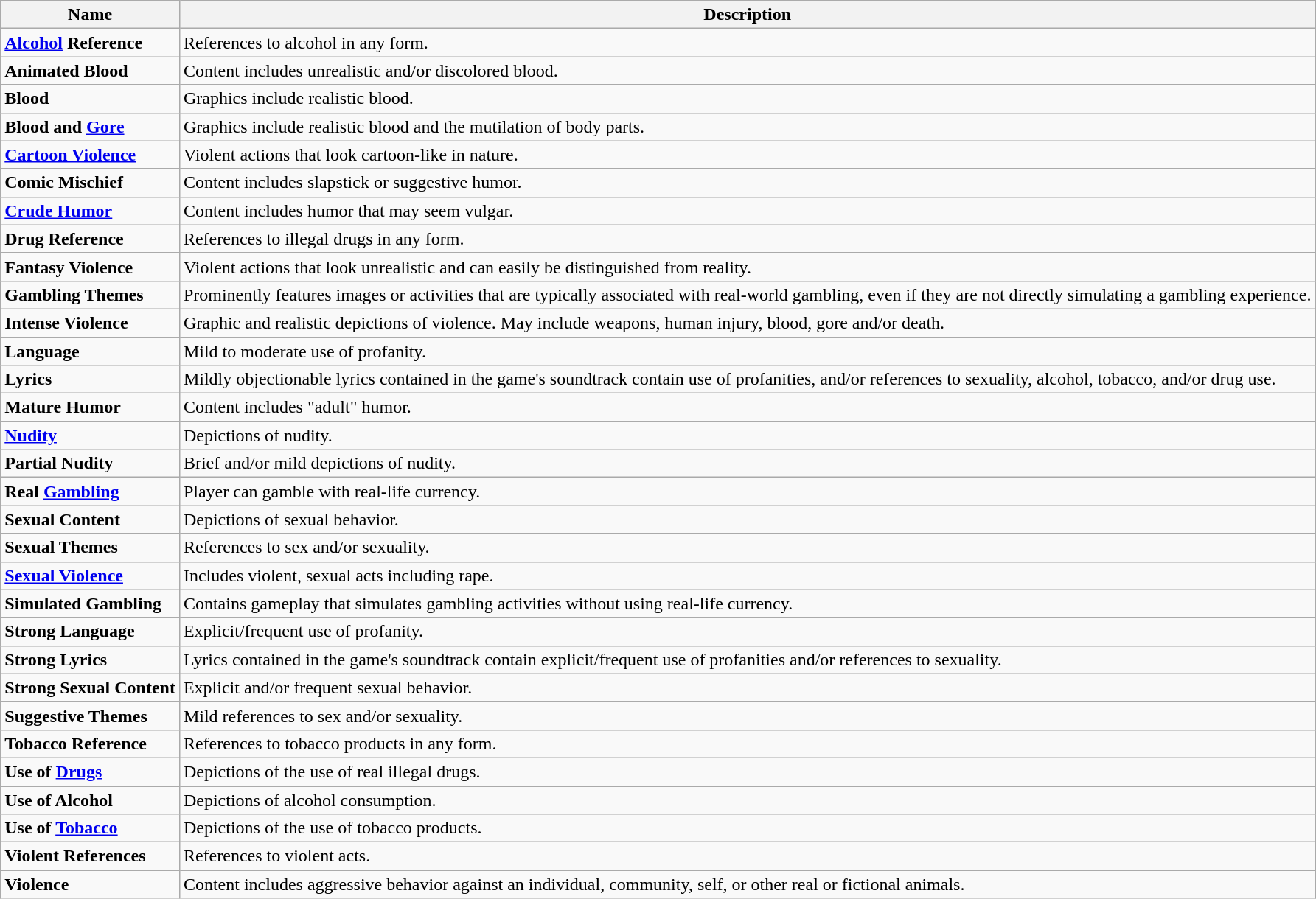<table class="wikitable">
<tr>
<th>Name</th>
<th>Description</th>
</tr>
<tr>
<td><strong><a href='#'>Alcohol</a> Reference</strong></td>
<td>References to alcohol in any form.</td>
</tr>
<tr>
<td><strong>Animated Blood</strong></td>
<td>Content includes unrealistic and/or discolored blood.</td>
</tr>
<tr>
<td><strong>Blood</strong></td>
<td>Graphics include realistic blood.</td>
</tr>
<tr>
<td><strong>Blood and <a href='#'>Gore</a></strong></td>
<td>Graphics include realistic blood and the mutilation of body parts.</td>
</tr>
<tr>
<td><strong><a href='#'>Cartoon Violence</a></strong></td>
<td>Violent actions that look cartoon-like in nature.</td>
</tr>
<tr>
<td><strong>Comic Mischief</strong></td>
<td>Content includes slapstick or suggestive humor.</td>
</tr>
<tr>
<td><strong><a href='#'>Crude Humor</a></strong></td>
<td>Content includes humor that may seem vulgar.</td>
</tr>
<tr>
<td><strong>Drug Reference</strong></td>
<td>References to illegal drugs in any form.</td>
</tr>
<tr>
<td><strong>Fantasy Violence</strong></td>
<td>Violent actions that look unrealistic and can easily be distinguished from reality.</td>
</tr>
<tr>
<td><strong>Gambling Themes</strong></td>
<td>Prominently features images or activities that are typically associated with real-world gambling, even if they are not directly simulating a gambling experience.</td>
</tr>
<tr>
<td><strong>Intense Violence</strong></td>
<td>Graphic and realistic depictions of violence. May include weapons, human injury, blood, gore and/or death.</td>
</tr>
<tr>
<td><strong>Language</strong></td>
<td>Mild to moderate use of profanity.</td>
</tr>
<tr>
<td><strong>Lyrics</strong></td>
<td>Mildly objectionable lyrics contained in the game's soundtrack contain use of profanities, and/or references to sexuality, alcohol, tobacco, and/or drug use.</td>
</tr>
<tr>
<td><strong>Mature Humor</strong></td>
<td>Content includes "adult" humor.</td>
</tr>
<tr>
<td><strong><a href='#'>Nudity</a></strong></td>
<td>Depictions of nudity.</td>
</tr>
<tr>
<td><strong>Partial Nudity</strong></td>
<td>Brief and/or mild depictions of nudity.</td>
</tr>
<tr>
<td><strong>Real <a href='#'>Gambling</a></strong></td>
<td>Player can gamble with real-life currency.</td>
</tr>
<tr>
<td><strong>Sexual Content</strong></td>
<td>Depictions of sexual behavior.</td>
</tr>
<tr>
<td><strong>Sexual Themes</strong></td>
<td>References to sex and/or sexuality.</td>
</tr>
<tr>
<td><strong><a href='#'>Sexual Violence</a></strong></td>
<td>Includes violent, sexual acts including rape.</td>
</tr>
<tr>
<td><strong>Simulated Gambling</strong></td>
<td>Contains gameplay that simulates gambling activities without using real-life currency.</td>
</tr>
<tr>
<td><strong>Strong Language</strong></td>
<td>Explicit/frequent use of profanity.</td>
</tr>
<tr>
<td><strong>Strong Lyrics</strong></td>
<td>Lyrics contained in the game's soundtrack contain explicit/frequent use of profanities and/or references to sexuality.</td>
</tr>
<tr>
<td><strong>Strong Sexual Content</strong></td>
<td>Explicit and/or frequent sexual behavior.</td>
</tr>
<tr>
<td><strong>Suggestive Themes</strong></td>
<td>Mild references to sex and/or sexuality.</td>
</tr>
<tr>
<td><strong>Tobacco Reference</strong></td>
<td>References to tobacco products in any form.</td>
</tr>
<tr>
<td><strong>Use of <a href='#'>Drugs</a></strong></td>
<td>Depictions of the use of real illegal drugs.</td>
</tr>
<tr>
<td><strong>Use of Alcohol</strong></td>
<td>Depictions of alcohol consumption.</td>
</tr>
<tr>
<td><strong>Use of <a href='#'>Tobacco</a></strong></td>
<td>Depictions of the use of tobacco products.</td>
</tr>
<tr>
<td><strong>Violent References</strong></td>
<td>References to violent acts.</td>
</tr>
<tr>
<td><strong>Violence</strong></td>
<td>Content includes aggressive behavior against an individual, community, self, or other real or fictional animals.</td>
</tr>
</table>
